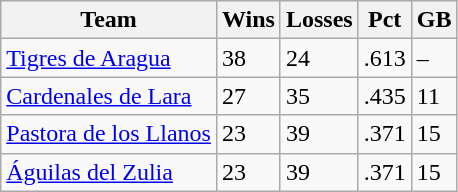<table class="wikitable">
<tr>
<th>Team</th>
<th>Wins</th>
<th>Losses</th>
<th>Pct</th>
<th>GB</th>
</tr>
<tr>
<td><a href='#'>Tigres de Aragua</a></td>
<td>38</td>
<td>24</td>
<td>.613</td>
<td>–</td>
</tr>
<tr>
<td><a href='#'>Cardenales de Lara</a></td>
<td>27</td>
<td>35</td>
<td>.435</td>
<td>11</td>
</tr>
<tr>
<td><a href='#'>Pastora de los Llanos</a></td>
<td>23</td>
<td>39</td>
<td>.371</td>
<td>15</td>
</tr>
<tr>
<td><a href='#'>Águilas del Zulia</a></td>
<td>23</td>
<td>39</td>
<td>.371</td>
<td>15</td>
</tr>
</table>
